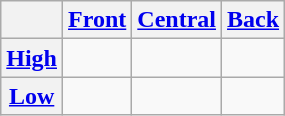<table class="wikitable" style="text-align:center">
<tr>
<th></th>
<th><a href='#'>Front</a></th>
<th><a href='#'>Central</a></th>
<th><a href='#'>Back</a></th>
</tr>
<tr>
<th><a href='#'>High</a></th>
<td> </td>
<td></td>
<td> </td>
</tr>
<tr>
<th><a href='#'>Low</a></th>
<td></td>
<td> </td>
<td></td>
</tr>
</table>
